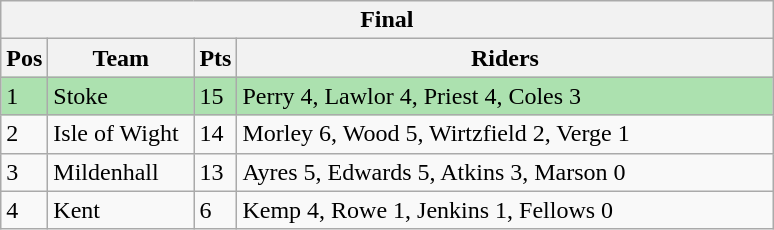<table class="wikitable">
<tr>
<th colspan="4">Final</th>
</tr>
<tr>
<th width=20>Pos</th>
<th width=90>Team</th>
<th width=20>Pts</th>
<th width=350>Riders</th>
</tr>
<tr style="background:#ACE1AF;">
<td>1</td>
<td align=left>Stoke</td>
<td>15</td>
<td>Perry 4, Lawlor 4, Priest 4, Coles 3</td>
</tr>
<tr>
<td>2</td>
<td align=left>Isle of Wight</td>
<td>14</td>
<td>Morley 6, Wood 5, Wirtzfield 2, Verge 1</td>
</tr>
<tr>
<td>3</td>
<td align=left>Mildenhall</td>
<td>13</td>
<td>Ayres 5, Edwards 5, Atkins 3, Marson 0</td>
</tr>
<tr>
<td>4</td>
<td align=left>Kent</td>
<td>6</td>
<td>Kemp 4, Rowe 1, Jenkins 1, Fellows 0</td>
</tr>
</table>
